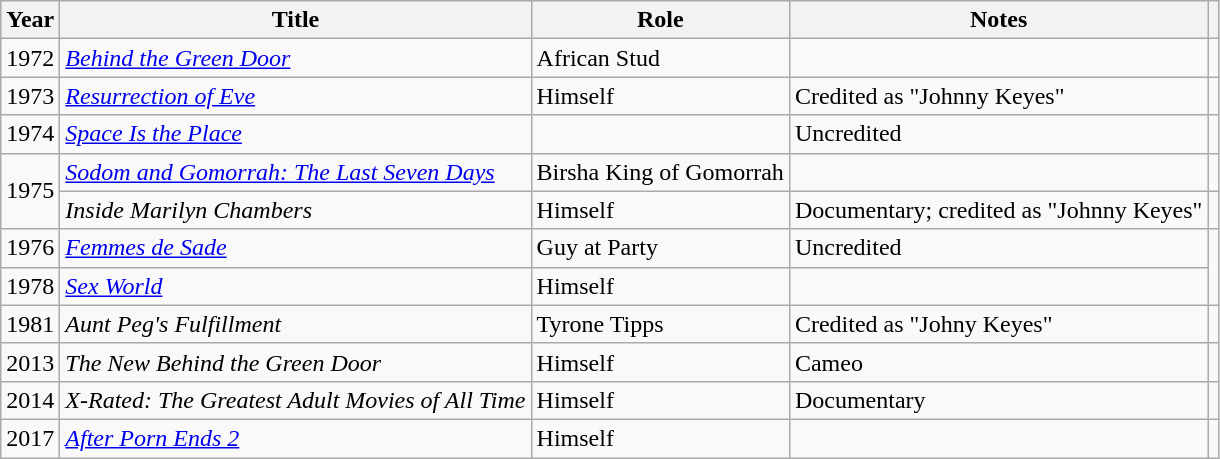<table class="wikitable plainrowheaders sortable">
<tr>
<th scope="col">Year</th>
<th scope="col">Title</th>
<th scope="col">Role</th>
<th scope="col" class="unsortable">Notes</th>
<th scope="col" class="unsortable"></th>
</tr>
<tr>
<td>1972</td>
<td><em><a href='#'>Behind the Green Door</a></em></td>
<td>African Stud</td>
<td></td>
<td style="text-align:center;"></td>
</tr>
<tr>
<td>1973</td>
<td><em><a href='#'>Resurrection of Eve</a></em></td>
<td>Himself</td>
<td>Credited as "Johnny Keyes"</td>
<td style="text-align:center;"></td>
</tr>
<tr>
<td>1974</td>
<td><em><a href='#'>Space Is the Place</a></em></td>
<td></td>
<td>Uncredited</td>
<td style="text-align:center;"></td>
</tr>
<tr>
<td rowspan="2">1975</td>
<td><em><a href='#'>Sodom and Gomorrah: The Last Seven Days</a></em></td>
<td>Birsha King of Gomorrah</td>
<td></td>
<td></td>
</tr>
<tr>
<td><em>Inside Marilyn Chambers</em></td>
<td>Himself</td>
<td>Documentary; credited as "Johnny Keyes"</td>
<td style="text-align:center;"></td>
</tr>
<tr>
<td>1976</td>
<td><em><a href='#'>Femmes de Sade</a></em></td>
<td>Guy at Party</td>
<td>Uncredited</td>
<td style="text-align:center;" rowspan="2"></td>
</tr>
<tr>
<td>1978</td>
<td><em><a href='#'>Sex World</a></em></td>
<td>Himself</td>
<td></td>
</tr>
<tr>
<td>1981</td>
<td><em>Aunt Peg's Fulfillment</em></td>
<td>Tyrone Tipps</td>
<td>Credited as "Johny Keyes"</td>
<td style="text-align:center;"></td>
</tr>
<tr>
<td>2013</td>
<td><em>The New Behind the Green Door</em></td>
<td>Himself</td>
<td>Cameo</td>
<td style="text-align:center;"></td>
</tr>
<tr>
<td>2014</td>
<td><em>X-Rated: The Greatest Adult Movies of All Time</em></td>
<td>Himself</td>
<td>Documentary</td>
<td style="text-align:center;"></td>
</tr>
<tr>
<td>2017</td>
<td><em><a href='#'>After Porn Ends 2</a></em></td>
<td>Himself</td>
<td></td>
<td style="text-align:center;"></td>
</tr>
</table>
